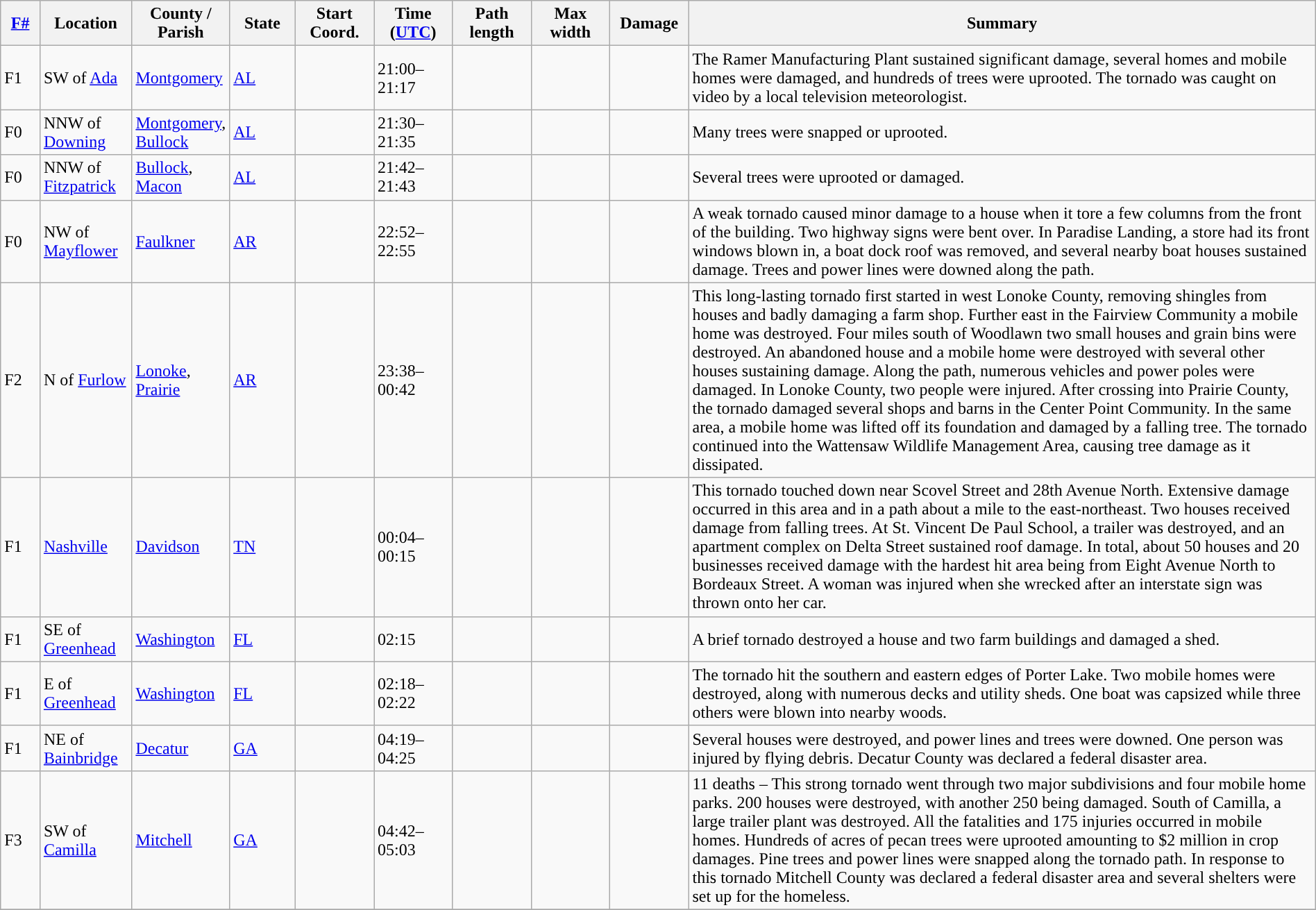<table class="wikitable sortable" style="width:100%;">
<tr>
<th scope="col"  style="width:3%; text-align:center;"><a href='#'>F#</a></th>
<th scope="col"  style="width:7%; text-align:center;" class="unsortable">Location</th>
<th scope="col"  style="width:6%; text-align:center;" class="unsortable">County / Parish</th>
<th scope="col"  style="width:5%; text-align:center;">State</th>
<th scope="col"  style="width:6%; text-align:center;">Start Coord.</th>
<th scope="col"  style="width:6%; text-align:center;">Time (<a href='#'>UTC</a>)</th>
<th scope="col"  style="width:6%; text-align:center;">Path length</th>
<th scope="col"  style="width:6%; text-align:center;">Max width</th>
<th scope="col"  style="width:6%; text-align:center;">Damage</th>
<th scope="col" class="unsortable" style="width:48%; text-align:center;">Summary</th>
</tr>
<tr>
<td>F1</td>
<td>SW of <a href='#'>Ada</a></td>
<td><a href='#'>Montgomery</a></td>
<td><a href='#'>AL</a></td>
<td></td>
<td>21:00–21:17</td>
<td></td>
<td></td>
<td></td>
<td>The Ramer Manufacturing Plant sustained significant damage, several homes and mobile homes were damaged, and hundreds of trees were uprooted. The tornado was caught on video by a local television meteorologist.</td>
</tr>
<tr>
<td>F0</td>
<td>NNW of <a href='#'>Downing</a></td>
<td><a href='#'>Montgomery</a>, <a href='#'>Bullock</a></td>
<td><a href='#'>AL</a></td>
<td></td>
<td>21:30–21:35</td>
<td></td>
<td></td>
<td></td>
<td>Many trees were snapped or uprooted.</td>
</tr>
<tr>
<td>F0</td>
<td>NNW of <a href='#'>Fitzpatrick</a></td>
<td><a href='#'>Bullock</a>, <a href='#'>Macon</a></td>
<td><a href='#'>AL</a></td>
<td></td>
<td>21:42–21:43</td>
<td></td>
<td></td>
<td></td>
<td>Several trees were uprooted or damaged.</td>
</tr>
<tr>
<td>F0</td>
<td>NW of <a href='#'>Mayflower</a></td>
<td><a href='#'>Faulkner</a></td>
<td><a href='#'>AR</a></td>
<td></td>
<td>22:52–22:55</td>
<td></td>
<td></td>
<td></td>
<td>A weak tornado caused minor damage to a house when it tore a few columns from the front of the building. Two highway signs were bent over. In Paradise Landing, a store had its front windows blown in, a boat dock roof was removed, and several nearby boat houses sustained damage. Trees and power lines were downed along the path.</td>
</tr>
<tr>
<td>F2</td>
<td>N of <a href='#'>Furlow</a></td>
<td><a href='#'>Lonoke</a>, <a href='#'>Prairie</a></td>
<td><a href='#'>AR</a></td>
<td></td>
<td>23:38–00:42</td>
<td></td>
<td></td>
<td></td>
<td>This long-lasting tornado first started in west Lonoke County, removing shingles from houses and badly damaging a farm shop. Further east in the Fairview Community a mobile home was destroyed. Four miles south of Woodlawn two small houses and grain bins were destroyed. An abandoned house and a mobile home were destroyed with several other houses sustaining damage. Along the path, numerous vehicles and power poles were damaged. In Lonoke County, two people were injured. After crossing into Prairie County, the tornado damaged several shops and barns in the Center Point Community. In the same area, a mobile home was lifted off its foundation and damaged by a falling tree. The tornado continued into the Wattensaw Wildlife Management Area, causing tree damage as it dissipated.</td>
</tr>
<tr>
<td>F1</td>
<td><a href='#'>Nashville</a></td>
<td><a href='#'>Davidson</a></td>
<td><a href='#'>TN</a></td>
<td></td>
<td>00:04–00:15</td>
<td></td>
<td></td>
<td></td>
<td>This tornado touched down near Scovel Street and 28th Avenue North. Extensive damage occurred in this area and in a path about a mile to the east-northeast. Two houses received damage from falling trees. At St. Vincent De Paul School, a trailer was destroyed, and an apartment complex on Delta Street sustained roof damage. In total, about 50 houses and 20 businesses received damage with the hardest hit area being from Eight Avenue North to Bordeaux Street. A woman was injured when she wrecked after an interstate sign was thrown onto her car.</td>
</tr>
<tr>
<td>F1</td>
<td>SE of <a href='#'>Greenhead</a></td>
<td><a href='#'>Washington</a></td>
<td><a href='#'>FL</a></td>
<td></td>
<td>02:15</td>
<td></td>
<td></td>
<td></td>
<td>A brief tornado destroyed a house and two farm buildings and damaged a shed.</td>
</tr>
<tr>
<td>F1</td>
<td>E of <a href='#'>Greenhead</a></td>
<td><a href='#'>Washington</a></td>
<td><a href='#'>FL</a></td>
<td></td>
<td>02:18–02:22</td>
<td></td>
<td></td>
<td></td>
<td>The tornado hit the southern and eastern edges of Porter Lake. Two mobile homes were destroyed, along with numerous decks and utility sheds. One boat was capsized while three others were blown into nearby woods.</td>
</tr>
<tr>
<td>F1</td>
<td>NE of <a href='#'>Bainbridge</a></td>
<td><a href='#'>Decatur</a></td>
<td><a href='#'>GA</a></td>
<td></td>
<td>04:19–04:25</td>
<td></td>
<td></td>
<td></td>
<td>Several houses were destroyed, and power lines and trees were downed. One person was injured by flying debris. Decatur County was declared a federal disaster area.</td>
</tr>
<tr>
<td>F3</td>
<td>SW of <a href='#'>Camilla</a></td>
<td><a href='#'>Mitchell</a></td>
<td><a href='#'>GA</a></td>
<td></td>
<td>04:42–05:03</td>
<td></td>
<td></td>
<td></td>
<td>11 deaths – This strong tornado went through two major subdivisions and four mobile home parks. 200 houses were destroyed, with another 250 being damaged. South of Camilla, a large trailer plant was destroyed. All the fatalities and 175 injuries occurred in mobile homes. Hundreds of acres of pecan trees were uprooted amounting to $2 million in crop damages. Pine trees and power lines were snapped along the tornado path. In response to this tornado Mitchell County was declared a federal disaster area and several shelters were set up for the homeless.</td>
</tr>
<tr>
</tr>
</table>
